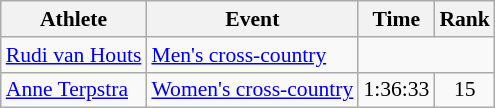<table class="wikitable" style="font-size:90%">
<tr>
<th>Athlete</th>
<th>Event</th>
<th>Time</th>
<th>Rank</th>
</tr>
<tr align=center>
<td align=left><a href='#'>Rudi van Houts</a></td>
<td align=left><a href='#'>Men's cross-country</a></td>
<td colspan=2></td>
</tr>
<tr align=center>
<td align=left><a href='#'>Anne Terpstra</a></td>
<td align=left><a href='#'>Women's cross-country</a></td>
<td>1:36:33</td>
<td>15</td>
</tr>
</table>
